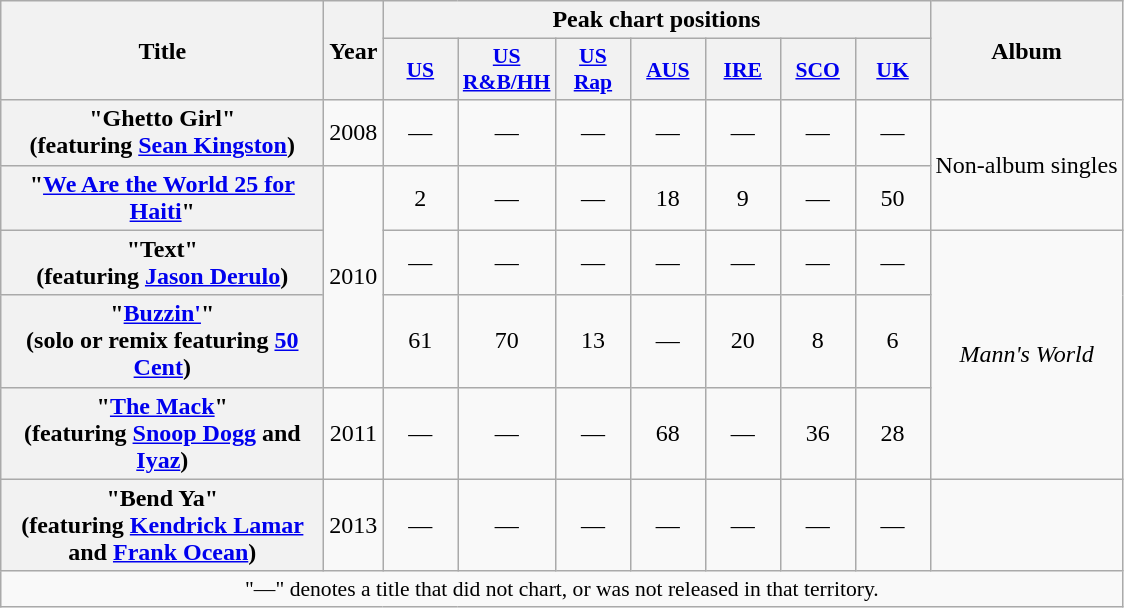<table class="wikitable plainrowheaders" style="text-align:center;" border="1">
<tr>
<th scope="col" rowspan="2" style="width:13em;">Title</th>
<th scope="col" rowspan="2">Year</th>
<th scope="col" colspan="7">Peak chart positions</th>
<th scope="col" rowspan="2">Album</th>
</tr>
<tr>
<th scope="col" style="width:3em;font-size:90%;"><a href='#'>US</a><br></th>
<th scope="col" style="width:3em;font-size:90%;"><a href='#'>US R&B/HH</a><br></th>
<th scope="col" style="width:3em;font-size:90%;"><a href='#'>US Rap</a><br></th>
<th scope="col" style="width:3em;font-size:90%;"><a href='#'>AUS</a><br></th>
<th scope="col" style="width:3em;font-size:90%;"><a href='#'>IRE</a><br></th>
<th scope="col" style="width:3em;font-size:90%;"><a href='#'>SCO</a><br></th>
<th scope="col" style="width:3em;font-size:90%;"><a href='#'>UK</a><br></th>
</tr>
<tr>
<th scope="row">"Ghetto Girl" <br><span>(featuring <a href='#'>Sean Kingston</a>)</span></th>
<td>2008</td>
<td>—</td>
<td>—</td>
<td>—</td>
<td>—</td>
<td>—</td>
<td>—</td>
<td>—</td>
<td rowspan="2">Non-album singles</td>
</tr>
<tr>
<th scope="row">"<a href='#'>We Are the World 25 for Haiti</a>"<br></th>
<td rowspan="3">2010</td>
<td>2</td>
<td>—</td>
<td>—</td>
<td>18</td>
<td>9</td>
<td>—</td>
<td>50</td>
</tr>
<tr>
<th scope="row">"Text" <br><span>(featuring <a href='#'>Jason Derulo</a>)</span></th>
<td>—</td>
<td>—</td>
<td>—</td>
<td>—</td>
<td>—</td>
<td>—</td>
<td>—</td>
<td rowspan="3"><em>Mann's World</em></td>
</tr>
<tr>
<th scope="row">"<a href='#'>Buzzin'</a>"<br><span>(solo or remix featuring <a href='#'>50 Cent</a>)</span></th>
<td>61</td>
<td>70</td>
<td>13</td>
<td>—</td>
<td>20</td>
<td>8</td>
<td>6</td>
</tr>
<tr>
<th scope="row">"<a href='#'>The Mack</a>" <br><span>(featuring <a href='#'>Snoop Dogg</a> and <a href='#'>Iyaz</a>)</span></th>
<td>2011</td>
<td>—</td>
<td>—</td>
<td>—</td>
<td>68</td>
<td>—</td>
<td>36</td>
<td>28</td>
</tr>
<tr>
<th scope="row">"Bend Ya" <br><span>(featuring <a href='#'>Kendrick Lamar</a> and <a href='#'>Frank Ocean</a>)</span></th>
<td>2013</td>
<td>—</td>
<td>—</td>
<td>—</td>
<td>—</td>
<td>—</td>
<td>—</td>
<td>—</td>
<td></td>
</tr>
<tr>
<td colspan="14" style="font-size:90%">"—" denotes a title that did not chart, or was not released in that territory.</td>
</tr>
</table>
